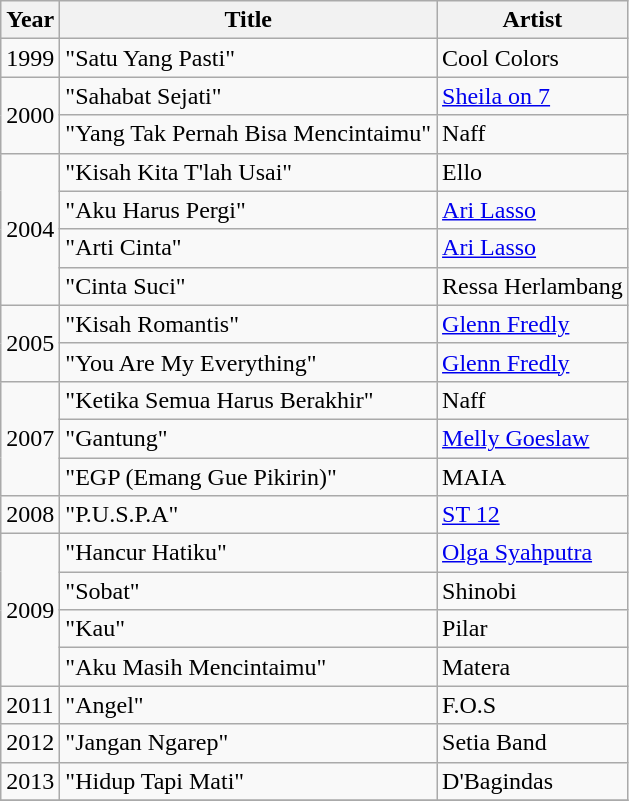<table class="wikitable">
<tr>
<th>Year</th>
<th>Title</th>
<th>Artist</th>
</tr>
<tr>
<td>1999</td>
<td>"Satu Yang Pasti"</td>
<td>Cool Colors</td>
</tr>
<tr>
<td rowspan= "2">2000</td>
<td>"Sahabat Sejati"</td>
<td><a href='#'>Sheila on 7</a></td>
</tr>
<tr>
<td>"Yang Tak Pernah Bisa Mencintaimu"</td>
<td>Naff</td>
</tr>
<tr>
<td rowspan= "4">2004</td>
<td>"Kisah Kita T'lah Usai"</td>
<td>Ello</td>
</tr>
<tr>
<td>"Aku Harus Pergi"</td>
<td><a href='#'>Ari Lasso</a></td>
</tr>
<tr>
<td>"Arti Cinta"</td>
<td><a href='#'>Ari Lasso</a></td>
</tr>
<tr>
<td>"Cinta Suci"</td>
<td>Ressa Herlambang</td>
</tr>
<tr>
<td rowspan= "2">2005</td>
<td>"Kisah Romantis"</td>
<td><a href='#'>Glenn Fredly</a></td>
</tr>
<tr>
<td>"You Are My Everything"</td>
<td><a href='#'>Glenn Fredly</a></td>
</tr>
<tr>
<td rowspan= "3">2007</td>
<td>"Ketika Semua Harus Berakhir"</td>
<td>Naff</td>
</tr>
<tr>
<td>"Gantung"</td>
<td><a href='#'>Melly Goeslaw</a></td>
</tr>
<tr>
<td>"EGP (Emang Gue Pikirin)"</td>
<td>MAIA</td>
</tr>
<tr>
<td>2008</td>
<td>"P.U.S.P.A"</td>
<td><a href='#'>ST 12</a></td>
</tr>
<tr>
<td rowspan= "4">2009</td>
<td>"Hancur Hatiku"</td>
<td><a href='#'>Olga Syahputra</a></td>
</tr>
<tr>
<td>"Sobat"</td>
<td>Shinobi</td>
</tr>
<tr>
<td>"Kau"</td>
<td>Pilar</td>
</tr>
<tr>
<td>"Aku Masih Mencintaimu"</td>
<td>Matera</td>
</tr>
<tr>
<td>2011</td>
<td>"Angel"</td>
<td>F.O.S</td>
</tr>
<tr>
<td>2012</td>
<td>"Jangan Ngarep"</td>
<td>Setia Band</td>
</tr>
<tr>
<td>2013</td>
<td>"Hidup Tapi Mati"</td>
<td>D'Bagindas</td>
</tr>
<tr>
</tr>
</table>
